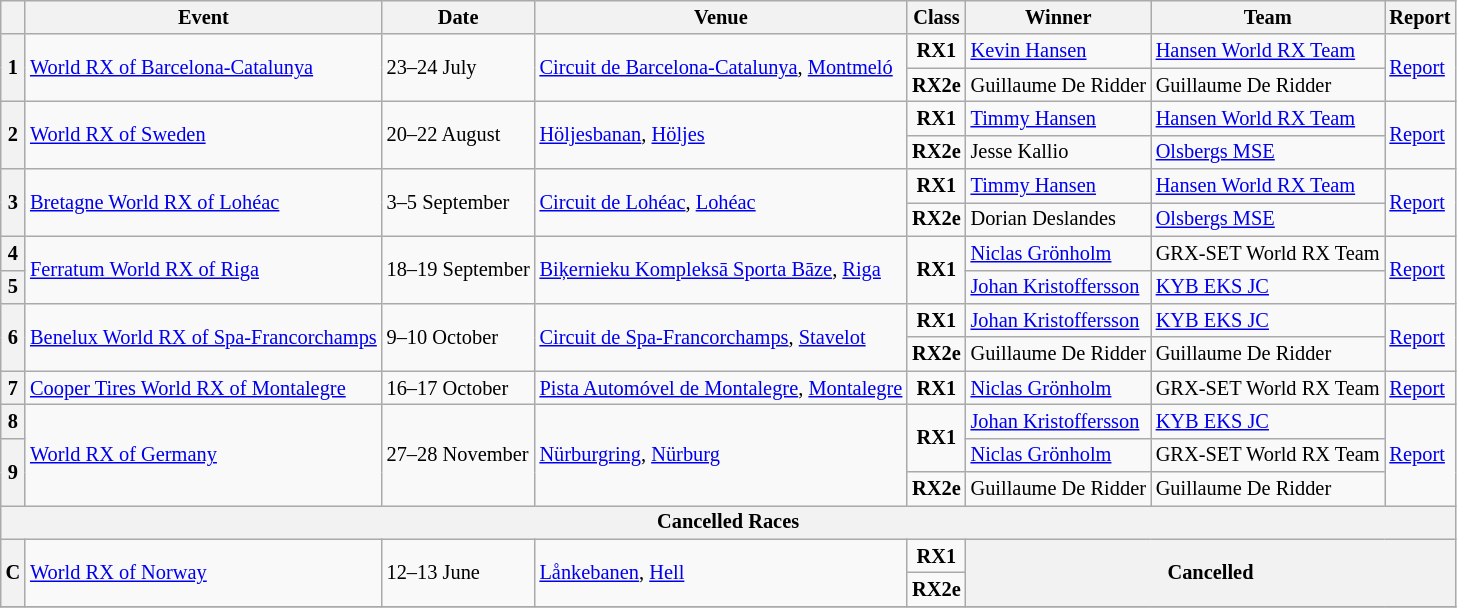<table class="wikitable" style="font-size:85%;">
<tr>
<th></th>
<th>Event</th>
<th>Date</th>
<th>Venue</th>
<th>Class</th>
<th>Winner</th>
<th>Team</th>
<th>Report</th>
</tr>
<tr>
<th rowspan=2>1</th>
<td rowspan=2> <a href='#'>World RX of Barcelona-Catalunya</a></td>
<td rowspan=2>23–24 July</td>
<td rowspan=2><a href='#'>Circuit de Barcelona-Catalunya</a>, <a href='#'>Montmeló</a></td>
<td align=center><strong><span>RX1</span></strong></td>
<td> <a href='#'>Kevin Hansen</a></td>
<td> <a href='#'>Hansen World RX Team</a></td>
<td rowspan=2><a href='#'>Report</a></td>
</tr>
<tr>
<td align=center><strong><span>RX2e</span></strong></td>
<td> Guillaume De Ridder</td>
<td> Guillaume De Ridder</td>
</tr>
<tr>
<th rowspan="2">2</th>
<td rowspan="2"> <a href='#'>World RX of Sweden</a></td>
<td rowspan="2">20–22 August</td>
<td rowspan="2"><a href='#'>Höljesbanan</a>, <a href='#'>Höljes</a></td>
<td align="center"><strong><span>RX1</span></strong></td>
<td> <a href='#'>Timmy Hansen</a></td>
<td> <a href='#'>Hansen World RX Team</a></td>
<td rowspan="2"><a href='#'>Report</a></td>
</tr>
<tr>
<td align=center><strong><span>RX2e</span></strong></td>
<td> Jesse Kallio</td>
<td> <a href='#'>Olsbergs MSE</a></td>
</tr>
<tr>
<th rowspan=2>3</th>
<td rowspan=2> <a href='#'>Bretagne World RX of Lohéac</a></td>
<td rowspan=2>3–5 September</td>
<td rowspan=2><a href='#'>Circuit de Lohéac</a>, <a href='#'>Lohéac</a></td>
<td align=center><strong><span>RX1</span></strong></td>
<td> <a href='#'>Timmy Hansen</a></td>
<td> <a href='#'>Hansen World RX Team</a></td>
<td rowspan=2><a href='#'>Report</a></td>
</tr>
<tr>
<td align=center><strong><span>RX2e</span></strong></td>
<td> Dorian Deslandes</td>
<td> <a href='#'>Olsbergs MSE</a></td>
</tr>
<tr>
<th>4</th>
<td rowspan="2"> <a href='#'>Ferratum World RX of Riga</a></td>
<td rowspan="2">18–19 September</td>
<td rowspan="2"><a href='#'>Biķernieku Kompleksā Sporta Bāze</a>, <a href='#'>Riga</a></td>
<td rowspan="2" align="center"><strong><span>RX1</span></strong></td>
<td> <a href='#'>Niclas Grönholm</a></td>
<td> GRX-SET World RX Team</td>
<td rowspan="2"><a href='#'>Report</a></td>
</tr>
<tr>
<th>5</th>
<td> <a href='#'>Johan Kristoffersson</a></td>
<td> <a href='#'>KYB EKS JC</a></td>
</tr>
<tr>
<th rowspan="2">6</th>
<td rowspan="2"> <a href='#'>Benelux World RX of Spa-Francorchamps</a></td>
<td rowspan="2">9–10 October</td>
<td rowspan="2"><a href='#'>Circuit de Spa-Francorchamps</a>, <a href='#'>Stavelot</a></td>
<td align="center"><strong><span>RX1</span></strong></td>
<td> <a href='#'>Johan Kristoffersson</a></td>
<td> <a href='#'>KYB EKS JC</a></td>
<td rowspan="2"><a href='#'>Report</a></td>
</tr>
<tr>
<td align=center><strong><span>RX2e</span></strong></td>
<td> Guillaume De Ridder</td>
<td> Guillaume De Ridder</td>
</tr>
<tr>
<th>7</th>
<td> <a href='#'>Cooper Tires World RX of Montalegre</a></td>
<td>16–17 October</td>
<td><a href='#'>Pista Automóvel de Montalegre</a>, <a href='#'>Montalegre</a></td>
<td align=center><strong><span>RX1</span></strong></td>
<td> <a href='#'>Niclas Grönholm</a></td>
<td> GRX-SET World RX Team</td>
<td><a href='#'>Report</a></td>
</tr>
<tr>
<th>8</th>
<td rowspan="3"> <a href='#'>World RX of Germany</a></td>
<td rowspan="3">27–28 November</td>
<td rowspan="3"><a href='#'>Nürburgring</a>, <a href='#'>Nürburg</a></td>
<td rowspan="2" align=center><strong><span>RX1</span></strong></td>
<td> <a href='#'>Johan Kristoffersson</a></td>
<td> <a href='#'>KYB EKS JC</a></td>
<td rowspan="3"><a href='#'>Report</a></td>
</tr>
<tr>
<th rowspan="2">9</th>
<td> <a href='#'>Niclas Grönholm</a></td>
<td> GRX-SET World RX Team</td>
</tr>
<tr>
<td align=center><strong><span>RX2e</span></strong></td>
<td> Guillaume De Ridder</td>
<td> Guillaume De Ridder</td>
</tr>
<tr>
<th colspan="8">Cancelled Races</th>
</tr>
<tr>
<th rowspan=2>C</th>
<td rowspan=2> <a href='#'>World RX of Norway</a></td>
<td rowspan=2>12–13 June</td>
<td rowspan=2><a href='#'>Lånkebanen</a>, <a href='#'>Hell</a></td>
<td align=center><strong><span>RX1</span></strong></td>
<th colspan="3" rowspan="2">Cancelled</th>
</tr>
<tr>
<td align=center><strong><span>RX2e</span></strong></td>
</tr>
<tr>
</tr>
</table>
